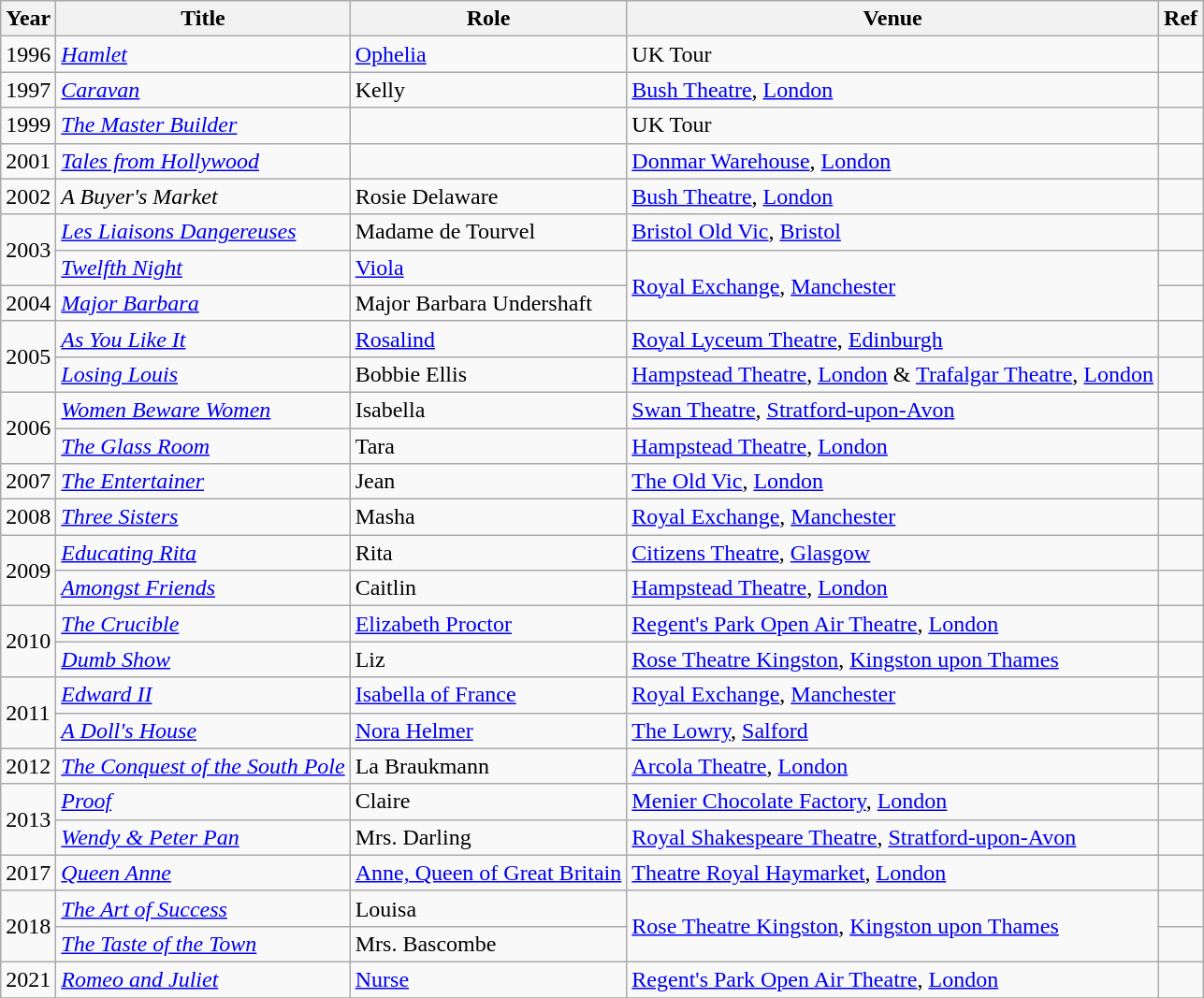<table class="wikitable sortable">
<tr>
<th>Year</th>
<th>Title</th>
<th>Role</th>
<th>Venue</th>
<th>Ref</th>
</tr>
<tr>
<td>1996</td>
<td><em><a href='#'>Hamlet</a></em></td>
<td><a href='#'>Ophelia</a></td>
<td>UK Tour</td>
<td></td>
</tr>
<tr>
<td>1997</td>
<td><em><a href='#'>Caravan</a></em></td>
<td>Kelly</td>
<td><a href='#'>Bush Theatre</a>, <a href='#'>London</a></td>
<td></td>
</tr>
<tr>
<td>1999</td>
<td><em><a href='#'>The Master Builder</a></em></td>
<td></td>
<td>UK Tour</td>
<td></td>
</tr>
<tr>
<td>2001</td>
<td><em><a href='#'>Tales from Hollywood</a></em></td>
<td></td>
<td><a href='#'>Donmar Warehouse</a>, <a href='#'>London</a></td>
<td></td>
</tr>
<tr>
<td>2002</td>
<td><em>A Buyer's Market</em></td>
<td>Rosie Delaware</td>
<td><a href='#'>Bush Theatre</a>, <a href='#'>London</a></td>
<td></td>
</tr>
<tr>
<td rowspan="2">2003</td>
<td><em><a href='#'>Les Liaisons Dangereuses</a></em></td>
<td>Madame de Tourvel</td>
<td><a href='#'>Bristol Old Vic</a>, <a href='#'>Bristol</a></td>
<td></td>
</tr>
<tr>
<td><em><a href='#'>Twelfth Night</a></em></td>
<td><a href='#'>Viola</a></td>
<td rowspan="2"><a href='#'>Royal Exchange</a>, <a href='#'>Manchester</a></td>
<td></td>
</tr>
<tr>
<td>2004</td>
<td><em><a href='#'>Major Barbara</a></em></td>
<td>Major Barbara Undershaft</td>
<td></td>
</tr>
<tr>
<td rowspan="2">2005</td>
<td><em><a href='#'>As You Like It</a></em></td>
<td><a href='#'>Rosalind</a></td>
<td><a href='#'>Royal Lyceum Theatre</a>, <a href='#'>Edinburgh</a></td>
<td></td>
</tr>
<tr>
<td><em><a href='#'>Losing Louis</a></em></td>
<td>Bobbie Ellis</td>
<td><a href='#'>Hampstead Theatre</a>, <a href='#'>London</a> & <a href='#'>Trafalgar Theatre</a>, <a href='#'>London</a></td>
<td></td>
</tr>
<tr>
<td rowspan="2">2006</td>
<td><em><a href='#'>Women Beware Women</a></em></td>
<td>Isabella</td>
<td><a href='#'>Swan Theatre</a>, <a href='#'>Stratford-upon-Avon</a></td>
<td></td>
</tr>
<tr>
<td><em><a href='#'>The Glass Room</a></em></td>
<td>Tara</td>
<td><a href='#'>Hampstead Theatre</a>, <a href='#'>London</a></td>
<td></td>
</tr>
<tr>
<td>2007</td>
<td><em><a href='#'>The Entertainer</a></em></td>
<td>Jean</td>
<td><a href='#'>The Old Vic</a>, <a href='#'>London</a></td>
<td></td>
</tr>
<tr>
<td>2008</td>
<td><em><a href='#'>Three Sisters</a></em></td>
<td>Masha</td>
<td><a href='#'>Royal Exchange</a>, <a href='#'>Manchester</a></td>
<td></td>
</tr>
<tr>
<td rowspan="2">2009</td>
<td><em><a href='#'>Educating Rita</a></em></td>
<td>Rita</td>
<td><a href='#'>Citizens Theatre</a>, <a href='#'>Glasgow</a></td>
<td></td>
</tr>
<tr>
<td><em><a href='#'>Amongst Friends</a></em></td>
<td>Caitlin</td>
<td><a href='#'>Hampstead Theatre</a>, <a href='#'>London</a></td>
<td></td>
</tr>
<tr>
<td rowspan="2">2010</td>
<td><em><a href='#'>The Crucible</a></em></td>
<td><a href='#'>Elizabeth Proctor</a></td>
<td><a href='#'>Regent's Park Open Air Theatre</a>, <a href='#'>London</a></td>
<td></td>
</tr>
<tr>
<td><em><a href='#'>Dumb Show</a></em></td>
<td>Liz</td>
<td><a href='#'>Rose Theatre Kingston</a>, <a href='#'>Kingston upon Thames</a></td>
<td></td>
</tr>
<tr>
<td rowspan="2">2011</td>
<td><em><a href='#'>Edward II</a></em></td>
<td><a href='#'>Isabella of France</a></td>
<td><a href='#'>Royal Exchange</a>, <a href='#'>Manchester</a></td>
<td></td>
</tr>
<tr>
<td><em><a href='#'>A Doll's House</a></em></td>
<td><a href='#'>Nora Helmer</a></td>
<td><a href='#'>The Lowry</a>, <a href='#'>Salford</a></td>
<td></td>
</tr>
<tr>
<td>2012</td>
<td><em><a href='#'>The Conquest of the South Pole</a></em></td>
<td>La Braukmann</td>
<td><a href='#'>Arcola Theatre</a>, <a href='#'>London</a></td>
<td></td>
</tr>
<tr>
<td rowspan="2">2013</td>
<td><em><a href='#'>Proof</a></em></td>
<td>Claire</td>
<td><a href='#'>Menier Chocolate Factory</a>, <a href='#'>London</a></td>
<td></td>
</tr>
<tr>
<td><em><a href='#'>Wendy & Peter Pan</a></em></td>
<td>Mrs. Darling</td>
<td><a href='#'>Royal Shakespeare Theatre</a>, <a href='#'>Stratford-upon-Avon</a></td>
<td></td>
</tr>
<tr>
<td>2017</td>
<td><em><a href='#'>Queen Anne</a></em></td>
<td><a href='#'>Anne, Queen of Great Britain</a></td>
<td><a href='#'>Theatre Royal Haymarket</a>, <a href='#'>London</a></td>
<td></td>
</tr>
<tr>
<td rowspan="2">2018</td>
<td><em><a href='#'>The Art of Success</a></em></td>
<td>Louisa</td>
<td rowspan="2"><a href='#'>Rose Theatre Kingston</a>, <a href='#'>Kingston upon Thames</a></td>
<td></td>
</tr>
<tr>
<td><em><a href='#'>The Taste of the Town</a></em></td>
<td>Mrs. Bascombe</td>
<td></td>
</tr>
<tr>
<td>2021</td>
<td><em><a href='#'>Romeo and Juliet</a></em></td>
<td><a href='#'>Nurse</a></td>
<td><a href='#'>Regent's Park Open Air Theatre</a>, <a href='#'>London</a></td>
<td></td>
</tr>
<tr>
</tr>
</table>
